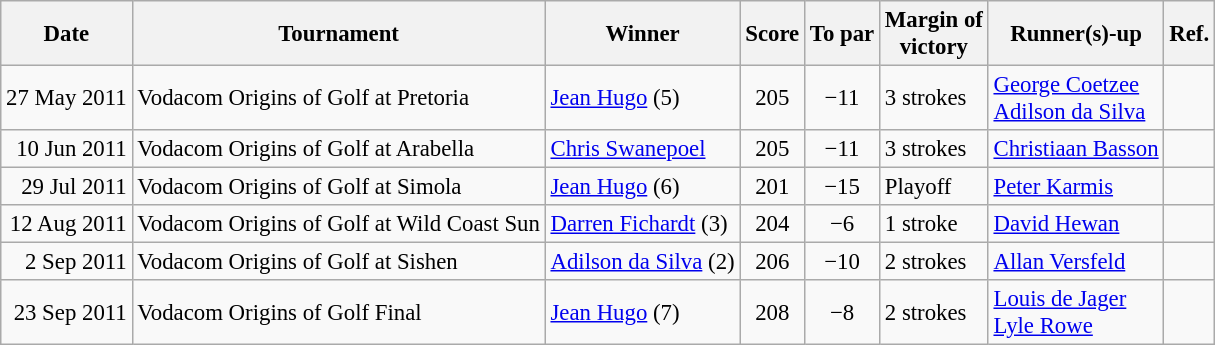<table class=wikitable style="font-size:95%">
<tr>
<th>Date</th>
<th>Tournament</th>
<th>Winner</th>
<th>Score</th>
<th>To par</th>
<th>Margin of<br>victory</th>
<th>Runner(s)-up</th>
<th>Ref.</th>
</tr>
<tr>
<td align=right>27 May 2011</td>
<td>Vodacom Origins of Golf at Pretoria</td>
<td> <a href='#'>Jean Hugo</a> (5)</td>
<td align=center>205</td>
<td align=center>−11</td>
<td>3 strokes</td>
<td> <a href='#'>George Coetzee</a><br> <a href='#'>Adilson da Silva</a></td>
<td></td>
</tr>
<tr>
<td align=right>10 Jun 2011</td>
<td>Vodacom Origins of Golf at Arabella</td>
<td> <a href='#'>Chris Swanepoel</a></td>
<td align=center>205</td>
<td align=center>−11</td>
<td>3 strokes</td>
<td> <a href='#'>Christiaan Basson</a></td>
<td></td>
</tr>
<tr>
<td align=right>29 Jul 2011</td>
<td>Vodacom Origins of Golf at Simola</td>
<td> <a href='#'>Jean Hugo</a> (6)</td>
<td align=center>201</td>
<td align=center>−15</td>
<td>Playoff</td>
<td> <a href='#'>Peter Karmis</a></td>
<td></td>
</tr>
<tr>
<td align=right>12 Aug 2011</td>
<td>Vodacom Origins of Golf at Wild Coast Sun</td>
<td> <a href='#'>Darren Fichardt</a> (3)</td>
<td align=center>204</td>
<td align=center>−6</td>
<td>1 stroke</td>
<td> <a href='#'>David Hewan</a></td>
<td></td>
</tr>
<tr>
<td align=right>2 Sep 2011</td>
<td>Vodacom Origins of Golf at Sishen</td>
<td> <a href='#'>Adilson da Silva</a> (2)</td>
<td align=center>206</td>
<td align=center>−10</td>
<td>2 strokes</td>
<td> <a href='#'>Allan Versfeld</a></td>
<td></td>
</tr>
<tr>
<td align=right>23 Sep 2011</td>
<td>Vodacom Origins of Golf Final</td>
<td> <a href='#'>Jean Hugo</a> (7)</td>
<td align=center>208</td>
<td align=center>−8</td>
<td>2 strokes</td>
<td> <a href='#'>Louis de Jager</a><br> <a href='#'>Lyle Rowe</a></td>
<td></td>
</tr>
</table>
